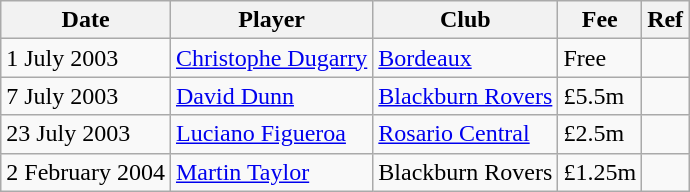<table class="wikitable" style="text-align: left">
<tr>
<th>Date</th>
<th>Player</th>
<th>Club</th>
<th>Fee</th>
<th>Ref</th>
</tr>
<tr>
<td>1 July 2003</td>
<td><a href='#'>Christophe Dugarry</a></td>
<td><a href='#'>Bordeaux</a></td>
<td>Free</td>
<td style="text-align: center"></td>
</tr>
<tr>
<td>7 July 2003</td>
<td><a href='#'>David Dunn</a></td>
<td><a href='#'>Blackburn Rovers</a></td>
<td>£5.5m</td>
<td style="text-align: center"></td>
</tr>
<tr>
<td>23 July 2003</td>
<td><a href='#'>Luciano Figueroa</a></td>
<td><a href='#'>Rosario Central</a></td>
<td>£2.5m</td>
<td style="text-align: center"></td>
</tr>
<tr>
<td>2 February 2004</td>
<td><a href='#'>Martin Taylor</a></td>
<td>Blackburn Rovers</td>
<td>£1.25m</td>
<td style="text-align: center"></td>
</tr>
</table>
